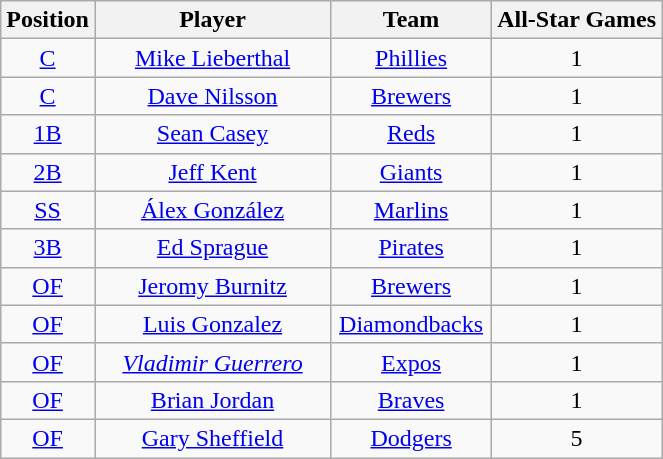<table class="wikitable" style="font-size: 100%; text-align:center;">
<tr>
<th scope="col">Position</th>
<th scope="col" width="150">Player</th>
<th scope="col" width="100">Team</th>
<th scope="col">All-Star Games</th>
</tr>
<tr>
<td><a href='#'>C</a></td>
<td><a href='#'>Mike Lieberthal</a></td>
<td><a href='#'>Phillies</a></td>
<td>1</td>
</tr>
<tr>
<td><a href='#'>C</a></td>
<td><a href='#'>Dave Nilsson</a></td>
<td><a href='#'>Brewers</a></td>
<td>1</td>
</tr>
<tr>
<td><a href='#'>1B</a></td>
<td><a href='#'>Sean Casey</a></td>
<td><a href='#'>Reds</a></td>
<td>1</td>
</tr>
<tr>
<td><a href='#'>2B</a></td>
<td><a href='#'>Jeff Kent</a></td>
<td><a href='#'>Giants</a></td>
<td>1</td>
</tr>
<tr>
<td><a href='#'>SS</a></td>
<td><a href='#'>Álex González</a></td>
<td><a href='#'>Marlins</a></td>
<td>1</td>
</tr>
<tr>
<td><a href='#'>3B</a></td>
<td><a href='#'>Ed Sprague</a></td>
<td><a href='#'>Pirates</a></td>
<td>1</td>
</tr>
<tr>
<td><a href='#'>OF</a></td>
<td><a href='#'>Jeromy Burnitz</a></td>
<td><a href='#'>Brewers</a></td>
<td>1</td>
</tr>
<tr>
<td><a href='#'>OF</a></td>
<td><a href='#'>Luis Gonzalez</a></td>
<td><a href='#'>Diamondbacks</a></td>
<td>1</td>
</tr>
<tr>
<td><a href='#'>OF</a></td>
<td><em><a href='#'>Vladimir Guerrero</a></em></td>
<td><a href='#'>Expos</a></td>
<td>1</td>
</tr>
<tr>
<td><a href='#'>OF</a></td>
<td><a href='#'>Brian Jordan</a></td>
<td><a href='#'>Braves</a></td>
<td>1</td>
</tr>
<tr>
<td><a href='#'>OF</a></td>
<td><a href='#'>Gary Sheffield</a></td>
<td><a href='#'>Dodgers</a></td>
<td>5</td>
</tr>
</table>
